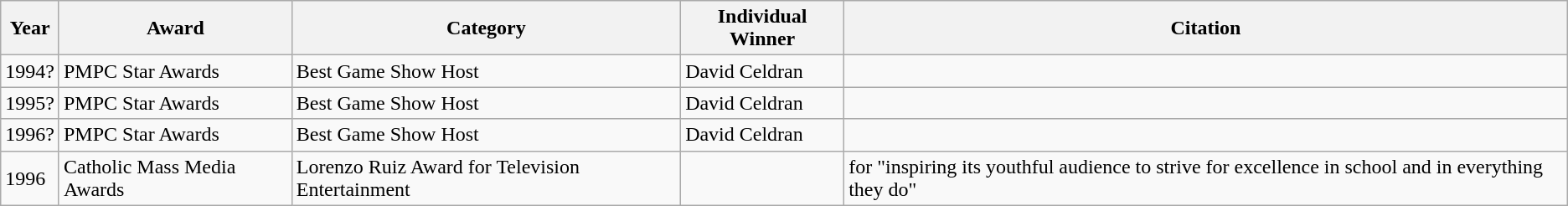<table class="wikitable">
<tr>
<th>Year</th>
<th>Award</th>
<th>Category</th>
<th>Individual Winner</th>
<th>Citation</th>
</tr>
<tr>
<td>1994?</td>
<td>PMPC Star Awards</td>
<td>Best Game Show Host</td>
<td>David Celdran</td>
<td></td>
</tr>
<tr>
<td>1995?</td>
<td>PMPC Star Awards</td>
<td>Best Game Show Host</td>
<td>David Celdran</td>
<td></td>
</tr>
<tr>
<td>1996?</td>
<td>PMPC Star Awards</td>
<td>Best Game Show Host</td>
<td>David Celdran</td>
<td></td>
</tr>
<tr>
<td>1996</td>
<td>Catholic Mass Media Awards</td>
<td>Lorenzo Ruiz Award for Television Entertainment</td>
<td></td>
<td>for "inspiring its youthful audience to strive for excellence in school and in everything they do"</td>
</tr>
</table>
